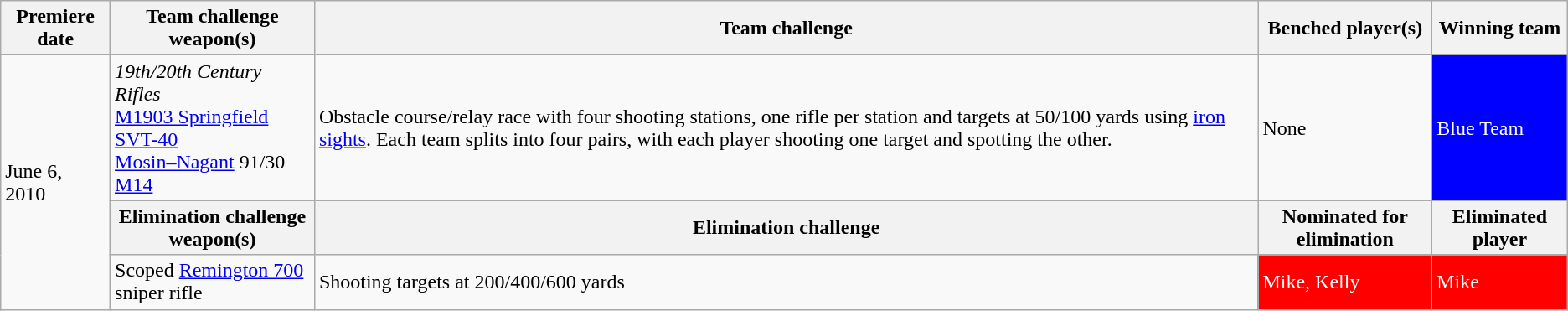<table class="wikitable">
<tr>
<th>Premiere date</th>
<th>Team challenge weapon(s)</th>
<th>Team challenge</th>
<th>Benched player(s)</th>
<th>Winning team</th>
</tr>
<tr>
<td rowspan="3">June 6, 2010</td>
<td><em>19th/20th Century Rifles</em><br><a href='#'>M1903 Springfield</a><br><a href='#'>SVT-40</a><br><a href='#'>Mosin–Nagant</a> 91/30<br><a href='#'>M14</a></td>
<td>Obstacle course/relay race with four shooting stations, one rifle per station and targets at 50/100 yards using <a href='#'>iron sights</a>. Each team splits into four pairs, with each player shooting one target and spotting the other.</td>
<td>None</td>
<td style="background:blue; color:white;">Blue Team</td>
</tr>
<tr>
<th>Elimination challenge weapon(s)</th>
<th>Elimination challenge</th>
<th>Nominated for elimination</th>
<th>Eliminated player</th>
</tr>
<tr>
<td>Scoped <a href='#'>Remington 700</a> sniper rifle</td>
<td>Shooting targets at 200/400/600 yards</td>
<td style="background:red; color:white;">Mike, Kelly</td>
<td style="background:red; color:white;">Mike</td>
</tr>
</table>
